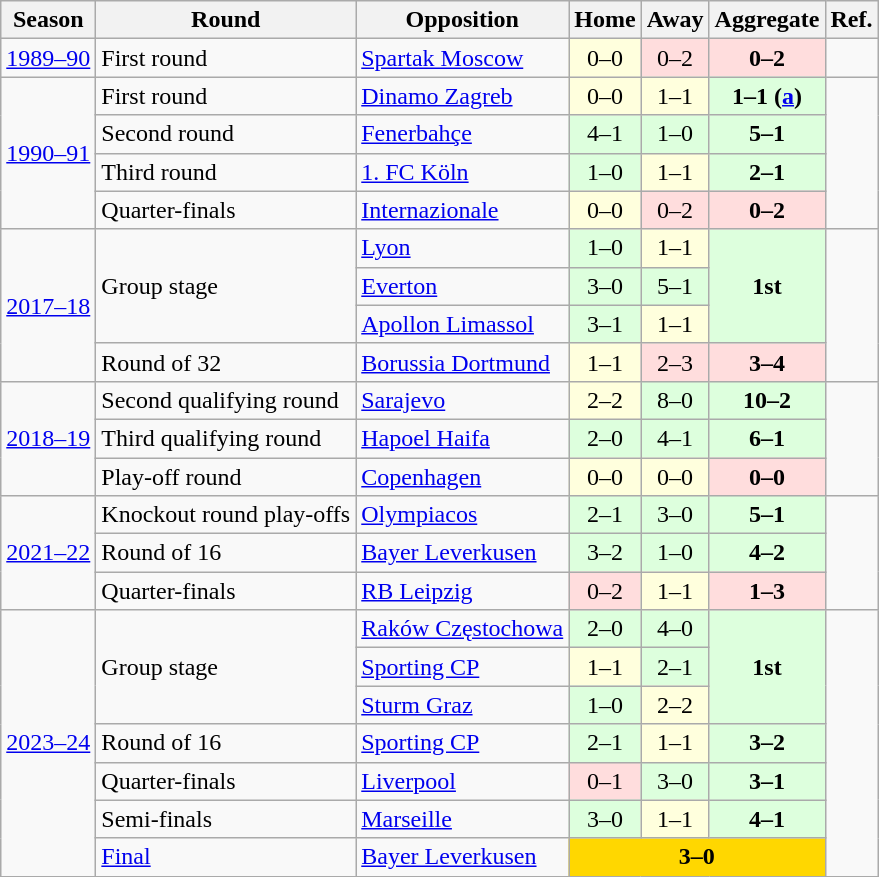<table class="wikitable">
<tr>
<th>Season</th>
<th>Round</th>
<th>Opposition</th>
<th>Home</th>
<th>Away</th>
<th>Aggregate</th>
<th>Ref.</th>
</tr>
<tr>
<td><a href='#'>1989–90</a></td>
<td>First round</td>
<td> <a href='#'>Spartak Moscow</a></td>
<td style="text-align:center; background:#ffd;">0–0</td>
<td style="text-align:center; background:#fdd;">0–2</td>
<td style="text-align:center; background:#fdd;"><strong>0–2</strong></td>
<td style="text-align:center;"></td>
</tr>
<tr>
<td rowspan="4"><a href='#'>1990–91</a></td>
<td>First round</td>
<td> <a href='#'>Dinamo Zagreb</a></td>
<td style="text-align:center; background:#ffd;">0–0</td>
<td style="text-align:center; background:#ffd;">1–1</td>
<td style="text-align:center; background:#dfd;"><strong>1–1 (<a href='#'>a</a>)</strong></td>
<td style="text-align:center;" rowspan="4"></td>
</tr>
<tr>
<td>Second round</td>
<td> <a href='#'>Fenerbahçe</a></td>
<td style="text-align:center; background:#dfd;">4–1</td>
<td style="text-align:center; background:#dfd;">1–0</td>
<td style="text-align:center; background:#dfd;"><strong>5–1</strong></td>
</tr>
<tr>
<td>Third round</td>
<td> <a href='#'>1. FC Köln</a></td>
<td style="text-align:center; background:#dfd;">1–0</td>
<td style="text-align:center; background:#ffd;">1–1</td>
<td style="text-align:center; background:#dfd;"><strong>2–1</strong></td>
</tr>
<tr>
<td>Quarter-finals</td>
<td> <a href='#'>Internazionale</a></td>
<td style="text-align:center; background:#ffd;">0–0</td>
<td style="text-align:center; background:#fdd;">0–2</td>
<td style="text-align:center; background:#fdd;"><strong>0–2</strong></td>
</tr>
<tr>
<td rowspan="4"><a href='#'>2017–18</a></td>
<td rowspan="3">Group stage</td>
<td> <a href='#'>Lyon</a></td>
<td style="text-align:center; background:#dfd;">1–0</td>
<td style="text-align:center; background:#ffd;">1–1</td>
<td style="text-align:center; background:#dfd;" rowspan="3"><strong>1st</strong></td>
<td style="text-align:center;" rowspan="4"></td>
</tr>
<tr>
<td> <a href='#'>Everton</a></td>
<td style="text-align:center; background:#dfd;">3–0</td>
<td style="text-align:center; background:#dfd;">5–1</td>
</tr>
<tr>
<td> <a href='#'>Apollon Limassol</a></td>
<td style="text-align:center; background:#dfd;">3–1</td>
<td style="text-align:center; background:#ffd;">1–1</td>
</tr>
<tr>
<td>Round of 32</td>
<td> <a href='#'>Borussia Dortmund</a></td>
<td style="text-align:center; background:#ffd;">1–1</td>
<td style="text-align:center; background:#fdd;">2–3</td>
<td style="text-align:center; background:#fdd;"><strong>3–4</strong></td>
</tr>
<tr>
<td rowspan="3"><a href='#'>2018–19</a></td>
<td>Second qualifying round</td>
<td> <a href='#'>Sarajevo</a></td>
<td style="text-align:center; background:#ffd;">2–2</td>
<td style="text-align:center; background:#dfd;">8–0</td>
<td style="text-align:center; background:#dfd;"><strong>10–2</strong></td>
<td style="text-align:center;" rowspan="3"></td>
</tr>
<tr>
<td>Third qualifying round</td>
<td> <a href='#'>Hapoel Haifa</a></td>
<td style="text-align:center; background:#dfd;">2–0</td>
<td style="text-align:center; background:#dfd;">4–1</td>
<td style="text-align:center; background:#dfd;"><strong>6–1</strong></td>
</tr>
<tr>
<td>Play-off round</td>
<td> <a href='#'>Copenhagen</a></td>
<td style="text-align:center; background:#ffd;">0–0</td>
<td style="text-align:center; background:#ffd;">0–0 </td>
<td style="text-align:center; background:#fdd;"><strong>0–0<br></strong></td>
</tr>
<tr>
<td rowspan="3"><a href='#'>2021–22</a></td>
<td>Knockout round play-offs</td>
<td> <a href='#'>Olympiacos</a></td>
<td style="text-align:center; background:#dfd;">2–1</td>
<td style="text-align:center; background:#dfd;">3–0</td>
<td style="text-align:center; background:#dfd;"><strong>5–1</strong></td>
<td style="text-align:center;" rowspan="3"></td>
</tr>
<tr>
<td>Round of 16</td>
<td> <a href='#'>Bayer Leverkusen</a></td>
<td style="text-align:center; background:#dfd;">3–2</td>
<td style="text-align:center; background:#dfd;">1–0</td>
<td style="text-align:center; background:#dfd;"><strong>4–2</strong></td>
</tr>
<tr>
<td>Quarter-finals</td>
<td> <a href='#'>RB Leipzig</a></td>
<td style="text-align:center; background:#fdd;">0–2</td>
<td style="text-align:center; background:#ffd;">1–1</td>
<td style="text-align:center; background:#fdd;"><strong>1–3</strong></td>
</tr>
<tr>
<td rowspan="7"><a href='#'>2023–24</a></td>
<td rowspan="3">Group stage</td>
<td> <a href='#'>Raków Częstochowa</a></td>
<td style="text-align:center; background:#dfd;">2–0</td>
<td style="text-align:center; background:#dfd;">4–0</td>
<td style="text-align:center; background:#dfd;" rowspan="3"><strong>1st</strong></td>
<td style="text-align:center;" rowspan="7"></td>
</tr>
<tr>
<td> <a href='#'>Sporting CP</a></td>
<td style="text-align:center; background:#ffd;">1–1</td>
<td style="text-align:center; background:#dfd;">2–1</td>
</tr>
<tr>
<td> <a href='#'>Sturm Graz</a></td>
<td style="text-align:center; background:#dfd;">1–0</td>
<td style="text-align:center; background:#ffd;">2–2</td>
</tr>
<tr>
<td>Round of 16</td>
<td> <a href='#'>Sporting CP</a></td>
<td style="text-align:center; background:#dfd;">2–1</td>
<td style="text-align:center; background:#ffd;">1–1</td>
<td style="text-align:center; background:#dfd;"><strong>3–2</strong></td>
</tr>
<tr>
<td>Quarter-finals</td>
<td> <a href='#'>Liverpool</a></td>
<td style="text-align:center; background:#fdd;">0–1</td>
<td style="text-align:center; background:#dfd;">3–0</td>
<td style="text-align:center; background:#dfd;"><strong>3–1</strong></td>
</tr>
<tr>
<td>Semi-finals</td>
<td> <a href='#'>Marseille</a></td>
<td style="text-align:center; background:#dfd;">3–0</td>
<td style="text-align:center; background:#ffd;">1–1</td>
<td style="text-align:center; background:#dfd;"><strong>4–1</strong></td>
</tr>
<tr>
<td><a href='#'>Final</a></td>
<td style="text-align:left;"> <a href='#'>Bayer Leverkusen</a></td>
<td bgcolor=Gold colspan="3" style="text-align:center; background:"><strong>3–0</strong></td>
</tr>
</table>
